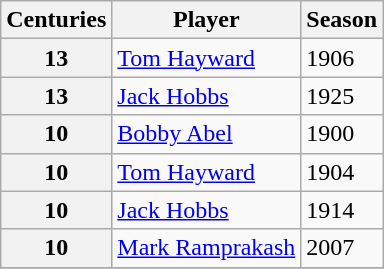<table class="wikitable">
<tr>
<th>Centuries</th>
<th>Player</th>
<th>Season</th>
</tr>
<tr>
<th>13</th>
<td> <a href='#'>Tom Hayward</a></td>
<td>1906</td>
</tr>
<tr>
<th>13</th>
<td> <a href='#'>Jack Hobbs</a></td>
<td>1925</td>
</tr>
<tr>
<th>10</th>
<td> <a href='#'>Bobby Abel</a></td>
<td>1900</td>
</tr>
<tr>
<th>10</th>
<td> <a href='#'>Tom Hayward</a></td>
<td>1904</td>
</tr>
<tr>
<th>10</th>
<td> <a href='#'>Jack Hobbs</a></td>
<td>1914</td>
</tr>
<tr>
<th>10</th>
<td> <a href='#'>Mark Ramprakash</a></td>
<td>2007</td>
</tr>
<tr>
</tr>
</table>
